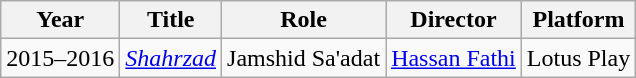<table class="wikitable sortable">
<tr>
<th>Year</th>
<th>Title</th>
<th>Role</th>
<th>Director</th>
<th>Platform</th>
</tr>
<tr>
<td>2015–2016</td>
<td><em><a href='#'>Shahrzad</a></em></td>
<td>Jamshid Sa'adat</td>
<td><a href='#'>Hassan Fathi</a></td>
<td>Lotus Play</td>
</tr>
</table>
